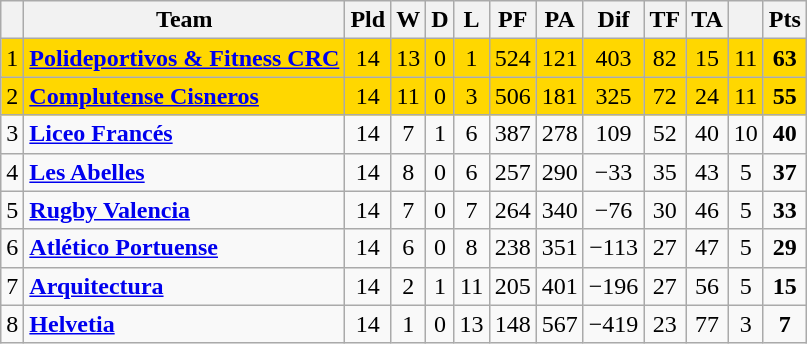<table class="wikitable sortable" style="text-align: center;">
<tr>
<th align="center"></th>
<th align="center">Team</th>
<th align="center">Pld</th>
<th align="center">W</th>
<th align="center">D</th>
<th align="center">L</th>
<th align="center">PF</th>
<th align="center">PA</th>
<th align="center">Dif</th>
<th align="center">TF</th>
<th align="center">TA</th>
<th align="center"></th>
<th align="center">Pts</th>
</tr>
<tr style="background:#FFD700;">
<td>1</td>
<td align="left"><strong><a href='#'>Polideportivos & Fitness CRC</a></strong></td>
<td>14</td>
<td>13</td>
<td>0</td>
<td>1</td>
<td>524</td>
<td>121</td>
<td>403</td>
<td>82</td>
<td>15</td>
<td>11</td>
<td><strong>63</strong></td>
</tr>
<tr ! style="background:#FFD700;">
<td>2</td>
<td align="left"><strong><a href='#'>Complutense Cisneros</a>  </strong></td>
<td>14</td>
<td>11</td>
<td>0</td>
<td>3</td>
<td>506</td>
<td>181</td>
<td>325</td>
<td>72</td>
<td>24</td>
<td>11</td>
<td><strong>55</strong></td>
</tr>
<tr>
<td>3</td>
<td align="left"><strong><a href='#'>Liceo Francés</a>  </strong></td>
<td>14</td>
<td>7</td>
<td>1</td>
<td>6</td>
<td>387</td>
<td>278</td>
<td>109</td>
<td>52</td>
<td>40</td>
<td>10</td>
<td><strong>40</strong></td>
</tr>
<tr>
<td>4</td>
<td align="left"><strong><a href='#'>Les Abelles</a>   </strong></td>
<td>14</td>
<td>8</td>
<td>0</td>
<td>6</td>
<td>257</td>
<td>290</td>
<td>−33</td>
<td>35</td>
<td>43</td>
<td>5</td>
<td><strong>37</strong></td>
</tr>
<tr>
<td>5</td>
<td align="left"><strong><a href='#'>Rugby Valencia</a></strong></td>
<td>14</td>
<td>7</td>
<td>0</td>
<td>7</td>
<td>264</td>
<td>340</td>
<td>−76</td>
<td>30</td>
<td>46</td>
<td>5</td>
<td><strong>33</strong></td>
</tr>
<tr>
<td>6</td>
<td align="left"><strong><a href='#'>Atlético Portuense</a></strong></td>
<td>14</td>
<td>6</td>
<td>0</td>
<td>8</td>
<td>238</td>
<td>351</td>
<td>−113</td>
<td>27</td>
<td>47</td>
<td>5</td>
<td><strong>29</strong></td>
</tr>
<tr>
<td>7</td>
<td align="left"><strong><a href='#'>Arquitectura</a>     </strong></td>
<td>14</td>
<td>2</td>
<td>1</td>
<td>11</td>
<td>205</td>
<td>401</td>
<td>−196</td>
<td>27</td>
<td>56</td>
<td>5</td>
<td><strong>15</strong></td>
</tr>
<tr>
<td>8</td>
<td align="left"><strong><a href='#'>Helvetia</a>       </strong></td>
<td>14</td>
<td>1</td>
<td>0</td>
<td>13</td>
<td>148</td>
<td>567</td>
<td>−419</td>
<td>23</td>
<td>77</td>
<td>3</td>
<td><strong>7</strong></td>
</tr>
</table>
